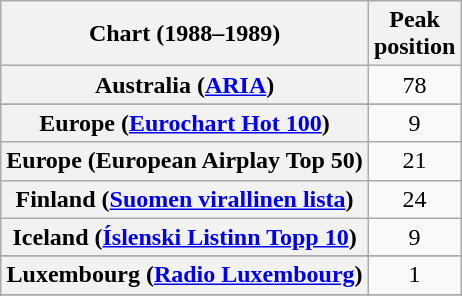<table class="wikitable sortable plainrowheaders" style="text-align:center">
<tr>
<th scope="col">Chart (1988–1989)</th>
<th scope="col">Peak<br>position</th>
</tr>
<tr>
<th scope="row">Australia (<a href='#'>ARIA</a>)</th>
<td>78</td>
</tr>
<tr>
</tr>
<tr>
<th scope="row">Europe (<a href='#'>Eurochart Hot 100</a>)</th>
<td>9</td>
</tr>
<tr>
<th scope="row">Europe (European Airplay Top 50)</th>
<td>21</td>
</tr>
<tr>
<th scope="row">Finland (<a href='#'>Suomen virallinen lista</a>)</th>
<td>24</td>
</tr>
<tr>
<th scope="row">Iceland (<a href='#'>Íslenski Listinn Topp 10</a>)</th>
<td>9</td>
</tr>
<tr>
</tr>
<tr>
<th scope="row">Luxembourg (<a href='#'>Radio Luxembourg</a>)</th>
<td align="center">1</td>
</tr>
<tr>
</tr>
<tr>
</tr>
<tr>
</tr>
<tr>
</tr>
<tr>
</tr>
<tr>
</tr>
</table>
